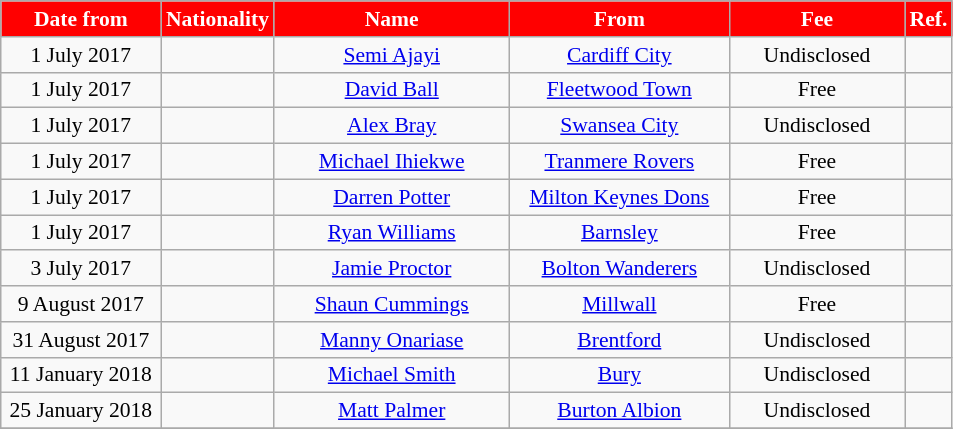<table class="wikitable"  style="text-align:center; font-size:90%; ">
<tr>
<th style="background:#FF0000; color:white; width:100px;">Date from</th>
<th style="background:#FF0000; color:white; width:50px;">Nationality</th>
<th style="background:#FF0000; color:white; width:150px;">Name</th>
<th style="background:#FF0000; color:white; width:140px;">From</th>
<th style="background:#FF0000; color:white; width:110px;">Fee</th>
<th style="background:#FF0000; color:white; width:25px;">Ref.</th>
</tr>
<tr>
<td>1 July 2017</td>
<td></td>
<td><a href='#'>Semi Ajayi</a></td>
<td><a href='#'>Cardiff City</a></td>
<td>Undisclosed</td>
<td></td>
</tr>
<tr>
<td>1 July 2017</td>
<td></td>
<td><a href='#'>David Ball</a></td>
<td><a href='#'>Fleetwood Town</a></td>
<td>Free</td>
<td></td>
</tr>
<tr>
<td>1 July 2017</td>
<td></td>
<td><a href='#'>Alex Bray</a></td>
<td><a href='#'>Swansea City</a></td>
<td>Undisclosed</td>
<td></td>
</tr>
<tr>
<td>1 July 2017</td>
<td></td>
<td><a href='#'>Michael Ihiekwe</a></td>
<td><a href='#'>Tranmere Rovers</a></td>
<td>Free</td>
<td></td>
</tr>
<tr>
<td>1 July 2017</td>
<td></td>
<td><a href='#'>Darren Potter</a></td>
<td><a href='#'>Milton Keynes Dons</a></td>
<td>Free</td>
<td></td>
</tr>
<tr>
<td>1 July 2017</td>
<td></td>
<td><a href='#'>Ryan Williams</a></td>
<td><a href='#'>Barnsley</a></td>
<td>Free</td>
<td></td>
</tr>
<tr>
<td>3 July 2017</td>
<td></td>
<td><a href='#'>Jamie Proctor</a></td>
<td><a href='#'>Bolton Wanderers</a></td>
<td>Undisclosed</td>
<td></td>
</tr>
<tr>
<td>9 August 2017</td>
<td></td>
<td><a href='#'>Shaun Cummings</a></td>
<td><a href='#'>Millwall</a></td>
<td>Free</td>
<td></td>
</tr>
<tr>
<td>31 August 2017</td>
<td></td>
<td><a href='#'>Manny Onariase</a></td>
<td><a href='#'>Brentford</a></td>
<td>Undisclosed</td>
<td></td>
</tr>
<tr>
<td>11 January 2018</td>
<td></td>
<td><a href='#'>Michael Smith</a></td>
<td><a href='#'>Bury</a></td>
<td>Undisclosed</td>
<td></td>
</tr>
<tr>
<td>25 January 2018</td>
<td></td>
<td><a href='#'>Matt Palmer</a></td>
<td><a href='#'>Burton Albion</a></td>
<td>Undisclosed</td>
<td></td>
</tr>
<tr>
</tr>
</table>
